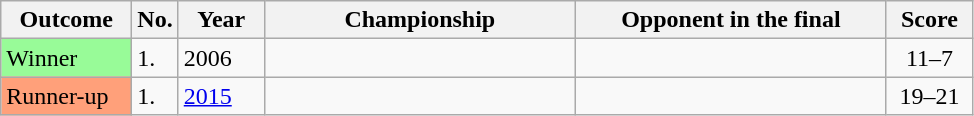<table class="wikitable sortable">
<tr>
<th scope="col" style="width:80px;">Outcome</th>
<th scope="col" style="width:20px;">No.</th>
<th scope="col" style="width:50px;">Year</th>
<th scope="col" style="width:200px;">Championship</th>
<th scope="col" style="width:200px;">Opponent in the final</th>
<th scope="col" style="width:50px;">Score</th>
</tr>
<tr>
<td style="background:#98fb98;">Winner</td>
<td>1.</td>
<td>2006</td>
<td></td>
<td> </td>
<td align="center">11–7</td>
</tr>
<tr>
<td style="background:#ffa07a;">Runner-up</td>
<td>1.</td>
<td><a href='#'>2015</a></td>
<td></td>
<td> </td>
<td align="center">19–21</td>
</tr>
</table>
